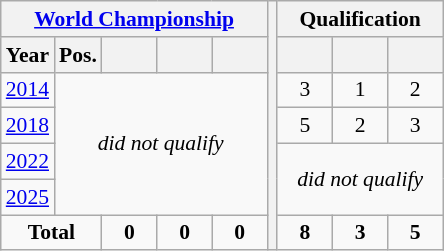<table class="wikitable" style="text-align: center;font-size:90%;">
<tr>
<th colspan=5><a href='#'>World Championship</a></th>
<th rowspan=7></th>
<th colspan=3>Qualification</th>
</tr>
<tr>
<th>Year</th>
<th>Pos.</th>
<th width=30></th>
<th width=30></th>
<th width=30></th>
<th width=30></th>
<th width=30></th>
<th width=30></th>
</tr>
<tr>
<td> <a href='#'>2014</a></td>
<td colspan=4 rowspan=4><em>did not qualify</em></td>
<td>3</td>
<td>1</td>
<td>2</td>
</tr>
<tr>
<td>  <a href='#'>2018</a></td>
<td>5</td>
<td>2</td>
<td>3</td>
</tr>
<tr>
<td>  <a href='#'>2022</a></td>
<td colspan=3 rowspan=2><em>did not qualify</em></td>
</tr>
<tr>
<td> <a href='#'>2025</a></td>
</tr>
<tr>
<td colspan=2><strong>Total</strong></td>
<td><strong>0</strong></td>
<td><strong>0</strong></td>
<td><strong>0</strong></td>
<td><strong>8</strong></td>
<td><strong>3</strong></td>
<td><strong>5</strong></td>
</tr>
</table>
